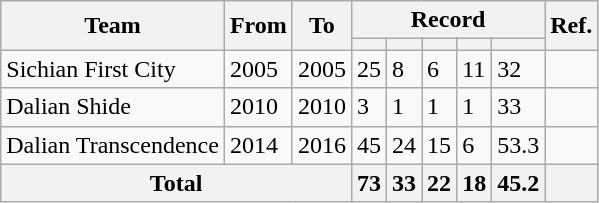<table class="wikitable">
<tr>
<th rowspan="2">Team</th>
<th rowspan="2">From</th>
<th rowspan="2">To</th>
<th colspan="5">Record</th>
<th rowspan="2"><abbr>Ref.</abbr></th>
</tr>
<tr>
<th></th>
<th></th>
<th></th>
<th></th>
<th></th>
</tr>
<tr>
<td>Sichian First City</td>
<td>2005</td>
<td>2005</td>
<td>25</td>
<td>8</td>
<td>6</td>
<td>11</td>
<td>32</td>
<td></td>
</tr>
<tr>
<td>Dalian Shide</td>
<td>2010</td>
<td>2010</td>
<td>3</td>
<td>1</td>
<td>1</td>
<td>1</td>
<td>33</td>
<td></td>
</tr>
<tr>
<td>Dalian Transcendence</td>
<td>2014</td>
<td>2016</td>
<td>45</td>
<td>24</td>
<td>15</td>
<td>6</td>
<td>53.3</td>
<td></td>
</tr>
<tr>
<th colspan="3">Total</th>
<th>73</th>
<th>33</th>
<th>22</th>
<th>18</th>
<th>45.2</th>
<th></th>
</tr>
</table>
